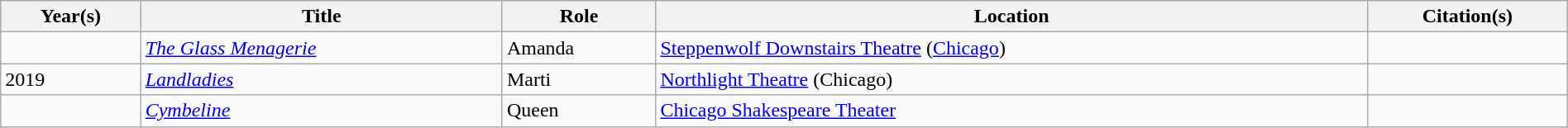<table class="wikitable sortable" style="width: 100%;">
<tr>
<th scope="col">Year(s)</th>
<th scope="col">Title</th>
<th class="unsortable">Role</th>
<th class="unsortable">Location</th>
<th class="unsortable">Citation(s)</th>
</tr>
<tr>
<td></td>
<td><em><a href='#'>The Glass Menagerie</a></em></td>
<td>Amanda</td>
<td><a href='#'>Steppenwolf Downstairs Theatre</a> (<a href='#'>Chicago</a>)</td>
<td></td>
</tr>
<tr>
<td>2019</td>
<td><em><a href='#'>Landladies</a></em></td>
<td>Marti</td>
<td><a href='#'>Northlight Theatre</a> (Chicago)</td>
<td></td>
</tr>
<tr>
<td></td>
<td><em><a href='#'>Cymbeline</a></em></td>
<td>Queen</td>
<td><a href='#'>Chicago Shakespeare Theater</a></td>
<td></td>
</tr>
</table>
